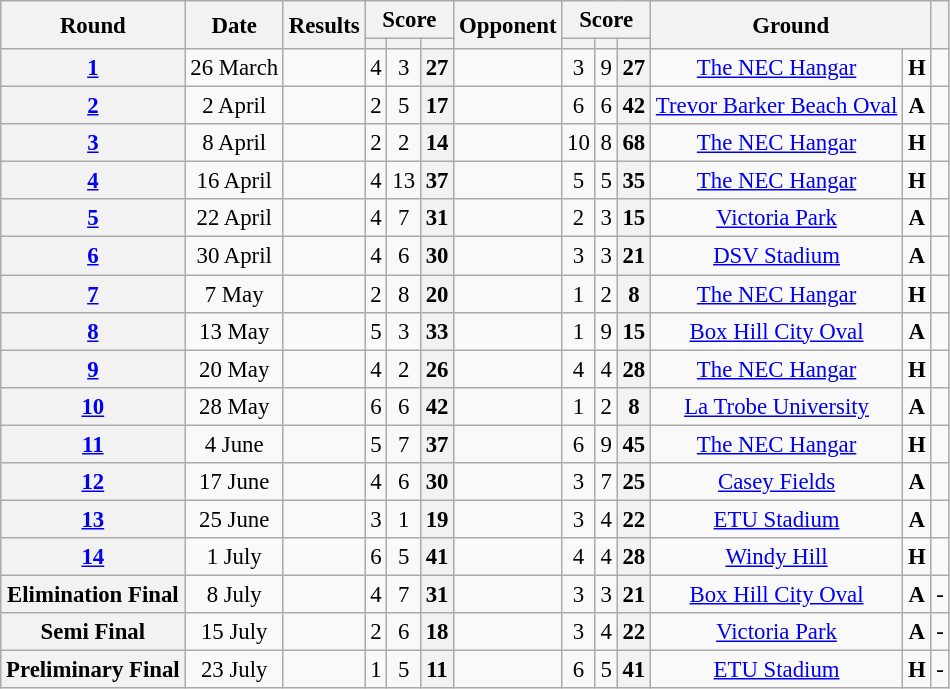<table class="wikitable plainrowheaders" style="font-size:95%; text-align:center;">
<tr>
<th rowspan="2" scope="col">Round</th>
<th rowspan="2" scope="col">Date</th>
<th rowspan="2">Results</th>
<th colspan="3" scope="col">Score</th>
<th rowspan="2" scope="col">Opponent</th>
<th colspan="3" scope="col">Score</th>
<th colspan="2" rowspan="2" scope="col">Ground</th>
<th rowspan="2"></th>
</tr>
<tr>
<th scope="col"></th>
<th scope="col"></th>
<th scope="col"></th>
<th scope="col"></th>
<th scope="col"></th>
<th scope="col"></th>
</tr>
<tr>
<th scope="row" style="text-align:center;"><a href='#'>1</a></th>
<td>26 March</td>
<td></td>
<td>4</td>
<td>3</td>
<th>27</th>
<td></td>
<td>3</td>
<td>9</td>
<th>27</th>
<td><a href='#'>The NEC Hangar</a></td>
<td><strong>H</strong></td>
<td></td>
</tr>
<tr>
<th scope="row" style="text-align:center;"><a href='#'>2</a></th>
<td>2 April</td>
<td></td>
<td>2</td>
<td>5</td>
<th>17</th>
<td></td>
<td>6</td>
<td>6</td>
<th>42</th>
<td><a href='#'>Trevor Barker Beach Oval</a></td>
<td><strong>A</strong></td>
<td></td>
</tr>
<tr>
<th scope="row" style="text-align:center;"><a href='#'>3</a></th>
<td>8 April</td>
<td></td>
<td>2</td>
<td>2</td>
<th>14</th>
<td></td>
<td>10</td>
<td>8</td>
<th>68</th>
<td><a href='#'>The NEC Hangar</a></td>
<td><strong>H</strong></td>
<td></td>
</tr>
<tr>
<th scope="row" style="text-align:center;"><a href='#'>4</a></th>
<td>16 April</td>
<td></td>
<td>4</td>
<td>13</td>
<th>37</th>
<td></td>
<td>5</td>
<td>5</td>
<th>35</th>
<td><a href='#'>The NEC Hangar</a></td>
<td><strong>H</strong></td>
<td></td>
</tr>
<tr>
<th scope="row" style="text-align:center;"><a href='#'>5</a></th>
<td>22 April</td>
<td></td>
<td>4</td>
<td>7</td>
<th>31</th>
<td></td>
<td>2</td>
<td>3</td>
<th>15</th>
<td><a href='#'>Victoria Park</a></td>
<td><strong>A</strong></td>
<td></td>
</tr>
<tr>
<th scope="row" style="text-align:center;"><a href='#'>6</a></th>
<td>30 April</td>
<td></td>
<td>4</td>
<td>6</td>
<th>30</th>
<td></td>
<td>3</td>
<td>3</td>
<th>21</th>
<td><a href='#'>DSV Stadium</a></td>
<td><strong>A</strong></td>
<td></td>
</tr>
<tr>
<th scope="row" style="text-align:center;"><a href='#'>7</a></th>
<td>7 May</td>
<td></td>
<td>2</td>
<td>8</td>
<th>20</th>
<td></td>
<td>1</td>
<td>2</td>
<th>8</th>
<td><a href='#'>The NEC Hangar</a></td>
<td><strong>H</strong></td>
<td></td>
</tr>
<tr>
<th scope="row" style="text-align:center;"><a href='#'>8</a></th>
<td>13 May</td>
<td></td>
<td>5</td>
<td>3</td>
<th>33</th>
<td></td>
<td>1</td>
<td>9</td>
<th>15</th>
<td><a href='#'>Box Hill City Oval</a></td>
<td><strong>A</strong></td>
<td></td>
</tr>
<tr>
<th scope="row" style="text-align:center;"><a href='#'>9</a></th>
<td>20 May</td>
<td></td>
<td>4</td>
<td>2</td>
<th>26</th>
<td></td>
<td>4</td>
<td>4</td>
<th>28</th>
<td><a href='#'>The NEC Hangar</a></td>
<td><strong>H</strong></td>
<td></td>
</tr>
<tr>
<th scope="row" style="text-align:center;"><a href='#'>10</a></th>
<td>28 May</td>
<td></td>
<td>6</td>
<td>6</td>
<th>42</th>
<td></td>
<td>1</td>
<td>2</td>
<th>8</th>
<td><a href='#'>La Trobe University</a></td>
<td><strong>A</strong></td>
<td></td>
</tr>
<tr>
<th scope="row" style="text-align:center;"><a href='#'>11</a></th>
<td>4 June</td>
<td></td>
<td>5</td>
<td>7</td>
<th>37</th>
<td></td>
<td>6</td>
<td>9</td>
<th>45</th>
<td><a href='#'>The NEC Hangar</a></td>
<td><strong>H</strong></td>
<td></td>
</tr>
<tr>
<th scope="row" style="text-align:center;"><a href='#'>12</a></th>
<td>17 June</td>
<td></td>
<td>4</td>
<td>6</td>
<th>30</th>
<td></td>
<td>3</td>
<td>7</td>
<th>25</th>
<td><a href='#'>Casey Fields</a></td>
<td><strong>A</strong></td>
<td></td>
</tr>
<tr>
<th scope="row" style="text-align:center;"><a href='#'>13</a></th>
<td>25 June</td>
<td></td>
<td>3</td>
<td>1</td>
<th>19</th>
<td></td>
<td>3</td>
<td>4</td>
<th>22</th>
<td><a href='#'>ETU Stadium</a></td>
<td><strong>A</strong></td>
<td></td>
</tr>
<tr>
<th scope="row" style="text-align:center;"><a href='#'>14</a></th>
<td>1 July</td>
<td></td>
<td>6</td>
<td>5</td>
<th>41</th>
<td></td>
<td>4</td>
<td>4</td>
<th>28</th>
<td><a href='#'>Windy Hill</a></td>
<td><strong>H</strong></td>
<td></td>
</tr>
<tr>
<th><strong>Elimination Final</strong></th>
<td>8 July</td>
<td></td>
<td>4</td>
<td>7</td>
<th>31</th>
<td></td>
<td>3</td>
<td>3</td>
<th>21</th>
<td><a href='#'>Box Hill City Oval</a></td>
<td><strong>A</strong></td>
<td>-</td>
</tr>
<tr>
<th><strong>Semi Final</strong></th>
<td>15 July</td>
<td></td>
<td>2</td>
<td>6</td>
<th>18</th>
<td></td>
<td>3</td>
<td>4</td>
<th>22</th>
<td><a href='#'>Victoria Park</a></td>
<td><strong>A</strong></td>
<td>-</td>
</tr>
<tr>
<th>Preliminary Final</th>
<td>23 July</td>
<td></td>
<td>1</td>
<td>5</td>
<th>11</th>
<td></td>
<td>6</td>
<td>5</td>
<th>41</th>
<td><a href='#'>ETU Stadium</a></td>
<td><strong>H</strong></td>
<td>-</td>
</tr>
</table>
